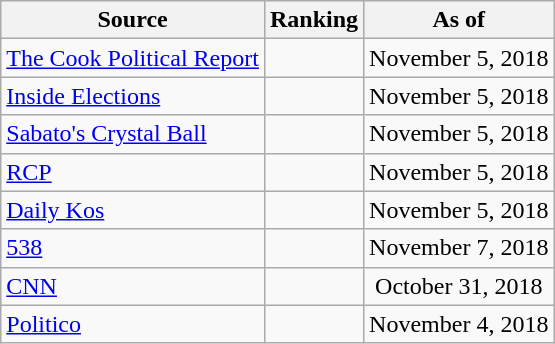<table class="wikitable" style="text-align:center">
<tr>
<th>Source</th>
<th>Ranking</th>
<th>As of</th>
</tr>
<tr>
<td align=left><a href='#'>The Cook Political Report</a></td>
<td></td>
<td>November 5, 2018</td>
</tr>
<tr>
<td align=left><a href='#'>Inside Elections</a></td>
<td></td>
<td>November 5, 2018</td>
</tr>
<tr>
<td align=left><a href='#'>Sabato's Crystal Ball</a></td>
<td></td>
<td>November 5, 2018</td>
</tr>
<tr>
<td align="left"><a href='#'>RCP</a></td>
<td></td>
<td>November 5, 2018</td>
</tr>
<tr>
<td align="left"><a href='#'>Daily Kos</a></td>
<td></td>
<td>November 5, 2018</td>
</tr>
<tr>
<td align="left"><a href='#'>538</a></td>
<td></td>
<td>November 7, 2018</td>
</tr>
<tr>
<td align="left"><a href='#'>CNN</a></td>
<td></td>
<td>October 31, 2018</td>
</tr>
<tr>
<td align="left"><a href='#'>Politico</a></td>
<td></td>
<td>November 4, 2018</td>
</tr>
</table>
